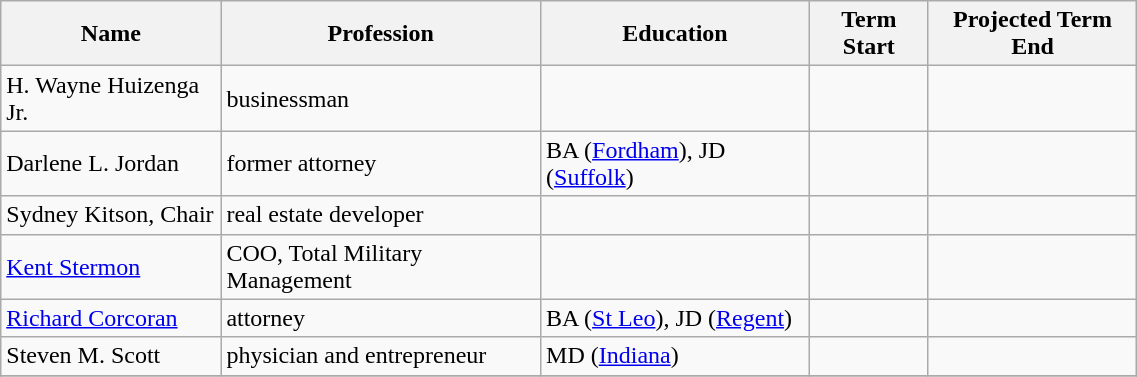<table class="wikitable sortable" style="width: 60%">
<tr>
<th>Name</th>
<th>Profession</th>
<th>Education</th>
<th>Term Start</th>
<th>Projected Term End</th>
</tr>
<tr>
<td>H. Wayne Huizenga Jr.</td>
<td>businessman</td>
<td></td>
<td></td>
<td></td>
</tr>
<tr>
<td>Darlene L. Jordan</td>
<td>former attorney</td>
<td>BA (<a href='#'>Fordham</a>), JD (<a href='#'>Suffolk</a>)</td>
<td></td>
<td></td>
</tr>
<tr>
<td>Sydney Kitson, Chair</td>
<td>real estate developer</td>
<td></td>
<td></td>
<td></td>
</tr>
<tr>
<td><a href='#'>Kent Stermon</a></td>
<td>COO, Total Military Management</td>
<td></td>
<td></td>
<td></td>
</tr>
<tr>
<td><a href='#'>Richard Corcoran</a></td>
<td>attorney</td>
<td>BA (<a href='#'>St Leo</a>), JD (<a href='#'>Regent</a>)</td>
<td></td>
<td></td>
</tr>
<tr>
<td>Steven M. Scott</td>
<td>physician and entrepreneur</td>
<td>MD (<a href='#'>Indiana</a>)</td>
<td></td>
<td></td>
</tr>
<tr>
</tr>
</table>
